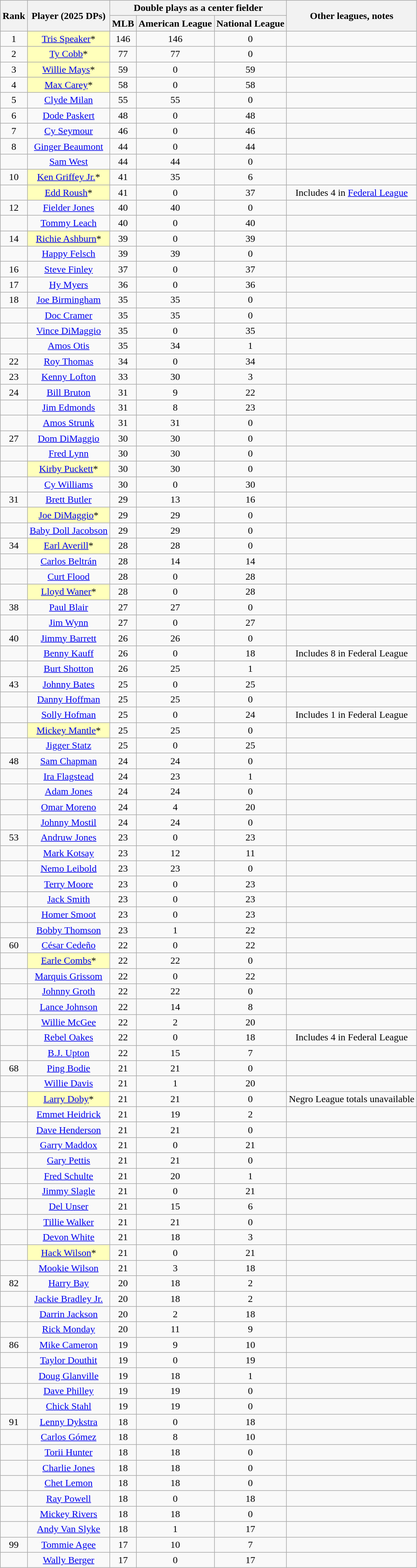<table class="wikitable sortable" style="text-align:center">
<tr style="white-space:nowrap;">
<th rowspan=2>Rank</th>
<th rowspan=2 scope="col">Player (2025 DPs)</th>
<th colspan=3>Double plays as a center fielder</th>
<th rowspan=2>Other leagues, notes</th>
</tr>
<tr>
<th>MLB</th>
<th>American League</th>
<th>National League</th>
</tr>
<tr>
<td>1</td>
<td style="background:#ffffbb;"><a href='#'>Tris Speaker</a>*</td>
<td>146</td>
<td>146</td>
<td>0</td>
<td></td>
</tr>
<tr>
<td>2</td>
<td style="background:#ffffbb;"><a href='#'>Ty Cobb</a>*</td>
<td>77</td>
<td>77</td>
<td>0</td>
<td></td>
</tr>
<tr>
<td>3</td>
<td style="background:#ffffbb;"><a href='#'>Willie Mays</a>*</td>
<td>59</td>
<td>0</td>
<td>59</td>
<td></td>
</tr>
<tr>
<td>4</td>
<td style="background:#ffffbb;"><a href='#'>Max Carey</a>*</td>
<td>58</td>
<td>0</td>
<td>58</td>
<td></td>
</tr>
<tr>
<td>5</td>
<td><a href='#'>Clyde Milan</a></td>
<td>55</td>
<td>55</td>
<td>0</td>
<td></td>
</tr>
<tr>
<td>6</td>
<td><a href='#'>Dode Paskert</a></td>
<td>48</td>
<td>0</td>
<td>48</td>
<td></td>
</tr>
<tr>
<td>7</td>
<td><a href='#'>Cy Seymour</a> </td>
<td>46</td>
<td>0</td>
<td>46</td>
<td></td>
</tr>
<tr>
<td>8</td>
<td><a href='#'>Ginger Beaumont</a> </td>
<td>44</td>
<td>0</td>
<td>44</td>
<td></td>
</tr>
<tr>
<td></td>
<td><a href='#'>Sam West</a></td>
<td>44</td>
<td>44</td>
<td>0</td>
<td></td>
</tr>
<tr>
<td>10</td>
<td style="background:#ffffbb;"><a href='#'>Ken Griffey Jr.</a>*</td>
<td>41</td>
<td>35</td>
<td>6</td>
<td></td>
</tr>
<tr>
<td></td>
<td style="background:#ffffbb;"><a href='#'>Edd Roush</a>*</td>
<td>41</td>
<td>0</td>
<td>37</td>
<td>Includes 4 in <a href='#'>Federal League</a></td>
</tr>
<tr>
<td>12</td>
<td><a href='#'>Fielder Jones</a> </td>
<td>40</td>
<td>40</td>
<td>0</td>
<td></td>
</tr>
<tr>
<td></td>
<td><a href='#'>Tommy Leach</a> </td>
<td>40</td>
<td>0</td>
<td>40</td>
<td></td>
</tr>
<tr>
<td>14</td>
<td style="background:#ffffbb;"><a href='#'>Richie Ashburn</a>*</td>
<td>39</td>
<td>0</td>
<td>39</td>
<td></td>
</tr>
<tr>
<td></td>
<td><a href='#'>Happy Felsch</a></td>
<td>39</td>
<td>39</td>
<td>0</td>
<td></td>
</tr>
<tr>
<td>16</td>
<td><a href='#'>Steve Finley</a></td>
<td>37</td>
<td>0</td>
<td>37</td>
<td></td>
</tr>
<tr>
<td>17</td>
<td><a href='#'>Hy Myers</a></td>
<td>36</td>
<td>0</td>
<td>36</td>
<td></td>
</tr>
<tr>
<td>18</td>
<td><a href='#'>Joe Birmingham</a></td>
<td>35</td>
<td>35</td>
<td>0</td>
<td></td>
</tr>
<tr>
<td></td>
<td><a href='#'>Doc Cramer</a></td>
<td>35</td>
<td>35</td>
<td>0</td>
<td></td>
</tr>
<tr>
<td></td>
<td><a href='#'>Vince DiMaggio</a></td>
<td>35</td>
<td>0</td>
<td>35</td>
<td></td>
</tr>
<tr>
<td></td>
<td><a href='#'>Amos Otis</a></td>
<td>35</td>
<td>34</td>
<td>1</td>
<td></td>
</tr>
<tr>
<td>22</td>
<td><a href='#'>Roy Thomas</a> </td>
<td>34</td>
<td>0</td>
<td>34</td>
<td></td>
</tr>
<tr>
<td>23</td>
<td><a href='#'>Kenny Lofton</a></td>
<td>33</td>
<td>30</td>
<td>3</td>
<td></td>
</tr>
<tr>
<td>24</td>
<td><a href='#'>Bill Bruton</a></td>
<td>31</td>
<td>9</td>
<td>22</td>
<td></td>
</tr>
<tr>
<td></td>
<td><a href='#'>Jim Edmonds</a></td>
<td>31</td>
<td>8</td>
<td>23</td>
<td></td>
</tr>
<tr>
<td></td>
<td><a href='#'>Amos Strunk</a></td>
<td>31</td>
<td>31</td>
<td>0</td>
<td></td>
</tr>
<tr>
<td>27</td>
<td><a href='#'>Dom DiMaggio</a></td>
<td>30</td>
<td>30</td>
<td>0</td>
<td></td>
</tr>
<tr>
<td></td>
<td><a href='#'>Fred Lynn</a></td>
<td>30</td>
<td>30</td>
<td>0</td>
<td></td>
</tr>
<tr>
<td></td>
<td style="background:#ffffbb;"><a href='#'>Kirby Puckett</a>*</td>
<td>30</td>
<td>30</td>
<td>0</td>
<td></td>
</tr>
<tr>
<td></td>
<td><a href='#'>Cy Williams</a></td>
<td>30</td>
<td>0</td>
<td>30</td>
<td></td>
</tr>
<tr>
<td>31</td>
<td><a href='#'>Brett Butler</a></td>
<td>29</td>
<td>13</td>
<td>16</td>
<td></td>
</tr>
<tr>
<td></td>
<td style="background:#ffffbb;"><a href='#'>Joe DiMaggio</a>*</td>
<td>29</td>
<td>29</td>
<td>0</td>
<td></td>
</tr>
<tr>
<td></td>
<td><a href='#'>Baby Doll Jacobson</a></td>
<td>29</td>
<td>29</td>
<td>0</td>
<td></td>
</tr>
<tr>
<td>34</td>
<td style="background:#ffffbb;"><a href='#'>Earl Averill</a>*</td>
<td>28</td>
<td>28</td>
<td>0</td>
<td></td>
</tr>
<tr>
<td></td>
<td><a href='#'>Carlos Beltrán</a></td>
<td>28</td>
<td>14</td>
<td>14</td>
<td></td>
</tr>
<tr>
<td></td>
<td><a href='#'>Curt Flood</a></td>
<td>28</td>
<td>0</td>
<td>28</td>
<td></td>
</tr>
<tr>
<td></td>
<td style="background:#ffffbb;"><a href='#'>Lloyd Waner</a>*</td>
<td>28</td>
<td>0</td>
<td>28</td>
<td></td>
</tr>
<tr>
<td>38</td>
<td><a href='#'>Paul Blair</a></td>
<td>27</td>
<td>27</td>
<td>0</td>
<td></td>
</tr>
<tr>
<td></td>
<td><a href='#'>Jim Wynn</a></td>
<td>27</td>
<td>0</td>
<td>27</td>
<td></td>
</tr>
<tr>
<td>40</td>
<td><a href='#'>Jimmy Barrett</a> </td>
<td>26</td>
<td>26</td>
<td>0</td>
<td></td>
</tr>
<tr>
<td></td>
<td><a href='#'>Benny Kauff</a></td>
<td>26</td>
<td>0</td>
<td>18</td>
<td>Includes 8 in Federal League</td>
</tr>
<tr>
<td></td>
<td><a href='#'>Burt Shotton</a></td>
<td>26</td>
<td>25</td>
<td>1</td>
<td></td>
</tr>
<tr>
<td>43</td>
<td><a href='#'>Johnny Bates</a></td>
<td>25</td>
<td>0</td>
<td>25</td>
<td></td>
</tr>
<tr>
<td></td>
<td><a href='#'>Danny Hoffman</a></td>
<td>25</td>
<td>25</td>
<td>0</td>
<td></td>
</tr>
<tr>
<td></td>
<td><a href='#'>Solly Hofman</a></td>
<td>25</td>
<td>0</td>
<td>24</td>
<td>Includes 1 in Federal League</td>
</tr>
<tr>
<td></td>
<td style="background:#ffffbb;"><a href='#'>Mickey Mantle</a>*</td>
<td>25</td>
<td>25</td>
<td>0</td>
<td></td>
</tr>
<tr>
<td></td>
<td><a href='#'>Jigger Statz</a></td>
<td>25</td>
<td>0</td>
<td>25</td>
<td></td>
</tr>
<tr>
<td>48</td>
<td><a href='#'>Sam Chapman</a></td>
<td>24</td>
<td>24</td>
<td>0</td>
<td></td>
</tr>
<tr>
<td></td>
<td><a href='#'>Ira Flagstead</a></td>
<td>24</td>
<td>23</td>
<td>1</td>
<td></td>
</tr>
<tr>
<td></td>
<td><a href='#'>Adam Jones</a></td>
<td>24</td>
<td>24</td>
<td>0</td>
<td></td>
</tr>
<tr>
<td></td>
<td><a href='#'>Omar Moreno</a></td>
<td>24</td>
<td>4</td>
<td>20</td>
<td></td>
</tr>
<tr>
<td></td>
<td><a href='#'>Johnny Mostil</a></td>
<td>24</td>
<td>24</td>
<td>0</td>
<td></td>
</tr>
<tr>
<td>53</td>
<td><a href='#'>Andruw Jones</a></td>
<td>23</td>
<td>0</td>
<td>23</td>
<td></td>
</tr>
<tr>
<td></td>
<td><a href='#'>Mark Kotsay</a></td>
<td>23</td>
<td>12</td>
<td>11</td>
<td></td>
</tr>
<tr>
<td></td>
<td><a href='#'>Nemo Leibold</a></td>
<td>23</td>
<td>23</td>
<td>0</td>
<td></td>
</tr>
<tr>
<td></td>
<td><a href='#'>Terry Moore</a></td>
<td>23</td>
<td>0</td>
<td>23</td>
<td></td>
</tr>
<tr>
<td></td>
<td><a href='#'>Jack Smith</a></td>
<td>23</td>
<td>0</td>
<td>23</td>
<td></td>
</tr>
<tr>
<td></td>
<td><a href='#'>Homer Smoot</a></td>
<td>23</td>
<td>0</td>
<td>23</td>
<td></td>
</tr>
<tr>
<td></td>
<td><a href='#'>Bobby Thomson</a></td>
<td>23</td>
<td>1</td>
<td>22</td>
<td></td>
</tr>
<tr>
<td>60</td>
<td><a href='#'>César Cedeño</a></td>
<td>22</td>
<td>0</td>
<td>22</td>
<td></td>
</tr>
<tr>
<td></td>
<td style="background:#ffffbb;"><a href='#'>Earle Combs</a>*</td>
<td>22</td>
<td>22</td>
<td>0</td>
<td></td>
</tr>
<tr>
<td></td>
<td><a href='#'>Marquis Grissom</a></td>
<td>22</td>
<td>0</td>
<td>22</td>
<td></td>
</tr>
<tr>
<td></td>
<td><a href='#'>Johnny Groth</a></td>
<td>22</td>
<td>22</td>
<td>0</td>
<td></td>
</tr>
<tr>
<td></td>
<td><a href='#'>Lance Johnson</a></td>
<td>22</td>
<td>14</td>
<td>8</td>
<td></td>
</tr>
<tr>
<td></td>
<td><a href='#'>Willie McGee</a></td>
<td>22</td>
<td>2</td>
<td>20</td>
<td></td>
</tr>
<tr>
<td></td>
<td><a href='#'>Rebel Oakes</a></td>
<td>22</td>
<td>0</td>
<td>18</td>
<td>Includes 4 in Federal League</td>
</tr>
<tr>
<td></td>
<td><a href='#'>B.J. Upton</a></td>
<td>22</td>
<td>15</td>
<td>7</td>
<td></td>
</tr>
<tr>
<td>68</td>
<td><a href='#'>Ping Bodie</a></td>
<td>21</td>
<td>21</td>
<td>0</td>
<td></td>
</tr>
<tr>
<td></td>
<td><a href='#'>Willie Davis</a></td>
<td>21</td>
<td>1</td>
<td>20</td>
<td></td>
</tr>
<tr>
<td></td>
<td style="background:#ffffbb;"><a href='#'>Larry Doby</a>*</td>
<td>21</td>
<td>21</td>
<td>0</td>
<td>Negro League totals unavailable</td>
</tr>
<tr>
<td></td>
<td><a href='#'>Emmet Heidrick</a> </td>
<td>21</td>
<td>19</td>
<td>2</td>
<td></td>
</tr>
<tr>
<td></td>
<td><a href='#'>Dave Henderson</a></td>
<td>21</td>
<td>21</td>
<td>0</td>
<td></td>
</tr>
<tr>
<td></td>
<td><a href='#'>Garry Maddox</a></td>
<td>21</td>
<td>0</td>
<td>21</td>
<td></td>
</tr>
<tr>
<td></td>
<td><a href='#'>Gary Pettis</a></td>
<td>21</td>
<td>21</td>
<td>0</td>
<td></td>
</tr>
<tr>
<td></td>
<td><a href='#'>Fred Schulte</a></td>
<td>21</td>
<td>20</td>
<td>1</td>
<td></td>
</tr>
<tr>
<td></td>
<td><a href='#'>Jimmy Slagle</a></td>
<td>21</td>
<td>0</td>
<td>21</td>
<td></td>
</tr>
<tr>
<td></td>
<td><a href='#'>Del Unser</a></td>
<td>21</td>
<td>15</td>
<td>6</td>
<td></td>
</tr>
<tr>
<td></td>
<td><a href='#'>Tillie Walker</a></td>
<td>21</td>
<td>21</td>
<td>0</td>
<td></td>
</tr>
<tr>
<td></td>
<td><a href='#'>Devon White</a></td>
<td>21</td>
<td>18</td>
<td>3</td>
<td></td>
</tr>
<tr>
<td></td>
<td style="background:#ffffbb;"><a href='#'>Hack Wilson</a>*</td>
<td>21</td>
<td>0</td>
<td>21</td>
<td></td>
</tr>
<tr>
<td></td>
<td><a href='#'>Mookie Wilson</a></td>
<td>21</td>
<td>3</td>
<td>18</td>
<td></td>
</tr>
<tr>
<td>82</td>
<td><a href='#'>Harry Bay</a></td>
<td>20</td>
<td>18</td>
<td>2</td>
<td></td>
</tr>
<tr>
<td></td>
<td><a href='#'>Jackie Bradley Jr.</a></td>
<td>20</td>
<td>18</td>
<td>2</td>
<td></td>
</tr>
<tr>
<td></td>
<td><a href='#'>Darrin Jackson</a></td>
<td>20</td>
<td>2</td>
<td>18</td>
<td></td>
</tr>
<tr>
<td></td>
<td><a href='#'>Rick Monday</a></td>
<td>20</td>
<td>11</td>
<td>9</td>
<td></td>
</tr>
<tr>
<td>86</td>
<td><a href='#'>Mike Cameron</a></td>
<td>19</td>
<td>9</td>
<td>10</td>
<td></td>
</tr>
<tr>
<td></td>
<td><a href='#'>Taylor Douthit</a></td>
<td>19</td>
<td>0</td>
<td>19</td>
<td></td>
</tr>
<tr>
<td></td>
<td><a href='#'>Doug Glanville</a></td>
<td>19</td>
<td>18</td>
<td>1</td>
<td></td>
</tr>
<tr>
<td></td>
<td><a href='#'>Dave Philley</a></td>
<td>19</td>
<td>19</td>
<td>0</td>
<td></td>
</tr>
<tr>
<td></td>
<td><a href='#'>Chick Stahl</a> </td>
<td>19</td>
<td>19</td>
<td>0</td>
<td></td>
</tr>
<tr>
<td>91</td>
<td><a href='#'>Lenny Dykstra</a></td>
<td>18</td>
<td>0</td>
<td>18</td>
<td></td>
</tr>
<tr>
<td></td>
<td><a href='#'>Carlos Gómez</a></td>
<td>18</td>
<td>8</td>
<td>10</td>
<td></td>
</tr>
<tr>
<td></td>
<td><a href='#'>Torii Hunter</a></td>
<td>18</td>
<td>18</td>
<td>0</td>
<td></td>
</tr>
<tr>
<td></td>
<td><a href='#'>Charlie Jones</a></td>
<td>18</td>
<td>18</td>
<td>0</td>
<td></td>
</tr>
<tr>
<td></td>
<td><a href='#'>Chet Lemon</a></td>
<td>18</td>
<td>18</td>
<td>0</td>
<td></td>
</tr>
<tr>
<td></td>
<td><a href='#'>Ray Powell</a></td>
<td>18</td>
<td>0</td>
<td>18</td>
<td></td>
</tr>
<tr>
<td></td>
<td><a href='#'>Mickey Rivers</a></td>
<td>18</td>
<td>18</td>
<td>0</td>
<td></td>
</tr>
<tr>
<td></td>
<td><a href='#'>Andy Van Slyke</a></td>
<td>18</td>
<td>1</td>
<td>17</td>
<td></td>
</tr>
<tr>
<td>99</td>
<td><a href='#'>Tommie Agee</a></td>
<td>17</td>
<td>10</td>
<td>7</td>
<td></td>
</tr>
<tr>
<td></td>
<td><a href='#'>Wally Berger</a></td>
<td>17</td>
<td>0</td>
<td>17</td>
<td></td>
</tr>
</table>
